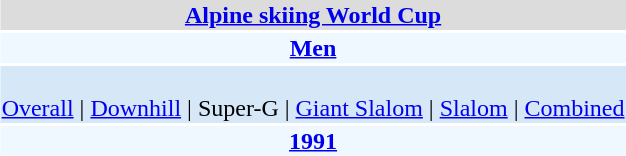<table align="right" class="toccolours" style="margin: 0 0 1em 1em;">
<tr>
<td colspan="2" align=center bgcolor=Gainsboro><strong><a href='#'>Alpine skiing World Cup</a></strong></td>
</tr>
<tr>
<td colspan="2" align=center bgcolor=AliceBlue><strong><a href='#'>Men</a></strong></td>
</tr>
<tr>
<td colspan="2" align=center bgcolor=D6E8F8><br><a href='#'>Overall</a> | 
<a href='#'>Downhill</a> | 
Super-G | 
<a href='#'>Giant Slalom</a> | 
<a href='#'>Slalom</a> | 
<a href='#'>Combined</a></td>
</tr>
<tr>
<td colspan="2" align=center bgcolor=AliceBlue><strong><a href='#'>1991</a></strong></td>
</tr>
</table>
